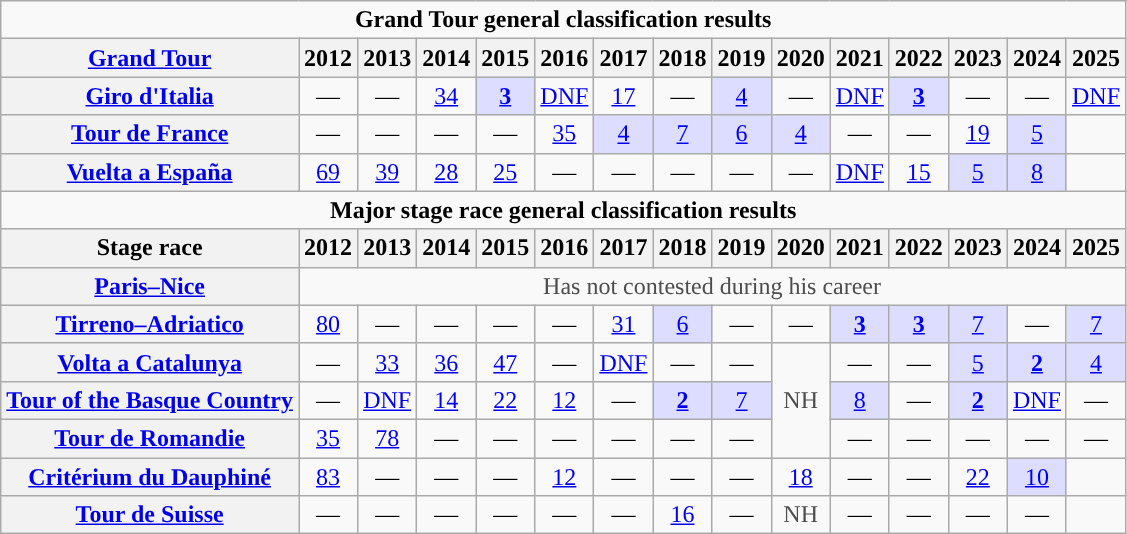<table class="wikitable plainrowheaders">
<tr>
<td align=center colspan=15><strong>Grand Tour general classification results</strong></td>
</tr>
<tr>
<th scope="col"><a href='#'>Grand Tour</a></th>
<th scope="col">2012</th>
<th scope="col">2013</th>
<th scope="col">2014</th>
<th scope="col">2015</th>
<th scope="col">2016</th>
<th scope="col">2017</th>
<th scope="col">2018</th>
<th scope="col">2019</th>
<th scope="col">2020</th>
<th scope="col">2021</th>
<th scope="col">2022</th>
<th scope="col">2023</th>
<th scope="col">2024</th>
<th scope="col">2025</th>
</tr>
<tr style="text-align:center;">
<th scope="row"> <a href='#'>Giro d'Italia</a></th>
<td>—</td>
<td>—</td>
<td><a href='#'>34</a></td>
<td style="background:#ddf;"><a href='#'><strong>3</strong></a></td>
<td><a href='#'>DNF</a></td>
<td><a href='#'>17</a></td>
<td>—</td>
<td style="background:#ddf;"><a href='#'>4</a></td>
<td>—</td>
<td><a href='#'>DNF</a></td>
<td style="background:#ddf;"><a href='#'><strong>3</strong></a></td>
<td>—</td>
<td>—</td>
<td><a href='#'>DNF</a></td>
</tr>
<tr style="text-align:center;">
<th scope="row"> <a href='#'>Tour de France</a></th>
<td>—</td>
<td>—</td>
<td>—</td>
<td>—</td>
<td><a href='#'>35</a></td>
<td style="background:#ddf;"><a href='#'>4</a></td>
<td style="background:#ddf;"><a href='#'>7</a></td>
<td style="background:#ddf;"><a href='#'>6</a></td>
<td style="background:#ddf;"><a href='#'>4</a></td>
<td>—</td>
<td>—</td>
<td><a href='#'>19</a></td>
<td style="background:#ddf;"><a href='#'>5</a></td>
<td></td>
</tr>
<tr style="text-align:center;">
<th scope="row"> <a href='#'>Vuelta a España</a></th>
<td><a href='#'>69</a></td>
<td><a href='#'>39</a></td>
<td><a href='#'>28</a></td>
<td><a href='#'>25</a></td>
<td>—</td>
<td>—</td>
<td>—</td>
<td>—</td>
<td>—</td>
<td><a href='#'>DNF</a></td>
<td><a href='#'>15</a></td>
<td style="background:#ddf;"><a href='#'>5</a></td>
<td style="background:#ddf;"><a href='#'>8</a></td>
<td></td>
</tr>
<tr>
<td align=center colspan=15><strong>Major stage race general classification results</strong></td>
</tr>
<tr>
<th scope="col">Stage race</th>
<th scope="col">2012</th>
<th scope="col">2013</th>
<th scope="col">2014</th>
<th scope="col">2015</th>
<th scope="col">2016</th>
<th scope="col">2017</th>
<th scope="col">2018</th>
<th scope="col">2019</th>
<th scope="col">2020</th>
<th scope="col">2021</th>
<th scope="col">2022</th>
<th scope="col">2023</th>
<th scope="col">2024</th>
<th scope="col">2025</th>
</tr>
<tr style="text-align:center;">
<th scope="row"> <a href='#'>Paris–Nice</a></th>
<td style="color:#4d4d4d;" colspan=14>Has not contested during his career</td>
</tr>
<tr style="text-align:center;">
<th scope="row"> <a href='#'>Tirreno–Adriatico</a></th>
<td><a href='#'>80</a></td>
<td>—</td>
<td>—</td>
<td>—</td>
<td>—</td>
<td><a href='#'>31</a></td>
<td style="background:#ddf;"><a href='#'>6</a></td>
<td>—</td>
<td>—</td>
<td style="background:#ddf;"><a href='#'><strong>3</strong></a></td>
<td style="background:#ddf;"><a href='#'><strong>3</strong></a></td>
<td style="background:#ddf;"><a href='#'>7</a></td>
<td>—</td>
<td style="background:#ddf;"><a href='#'>7</a></td>
</tr>
<tr style="text-align:center;">
<th scope="row"> <a href='#'>Volta a Catalunya</a></th>
<td>—</td>
<td><a href='#'>33</a></td>
<td><a href='#'>36</a></td>
<td><a href='#'>47</a></td>
<td>—</td>
<td><a href='#'>DNF</a></td>
<td>—</td>
<td>—</td>
<td style="color:#4d4d4d;" rowspan=3>NH</td>
<td>—</td>
<td>—</td>
<td style="background:#ddf;"><a href='#'>5</a></td>
<td style="background:#ddf;"><a href='#'><strong>2</strong></a></td>
<td style="background:#ddf;"><a href='#'>4</a></td>
</tr>
<tr style="text-align:center;">
<th scope="row"> <a href='#'>Tour of the Basque Country</a></th>
<td>—</td>
<td><a href='#'>DNF</a></td>
<td><a href='#'>14</a></td>
<td><a href='#'>22</a></td>
<td><a href='#'>12</a></td>
<td>—</td>
<td style="background:#ddf;"><a href='#'><strong>2</strong></a></td>
<td style="background:#ddf;"><a href='#'>7</a></td>
<td style="background:#ddf;"><a href='#'>8</a></td>
<td>—</td>
<td style="background:#ddf;"><a href='#'><strong>2</strong></a></td>
<td><a href='#'>DNF</a></td>
<td>—</td>
</tr>
<tr style="text-align:center;">
<th scope="row"> <a href='#'>Tour de Romandie</a></th>
<td><a href='#'>35</a></td>
<td><a href='#'>78</a></td>
<td>—</td>
<td>—</td>
<td>—</td>
<td>—</td>
<td>—</td>
<td>—</td>
<td>—</td>
<td>—</td>
<td>—</td>
<td>—</td>
<td>—</td>
</tr>
<tr style="text-align:center;">
<th scope="row"> <a href='#'>Critérium du Dauphiné</a></th>
<td><a href='#'>83</a></td>
<td>—</td>
<td>—</td>
<td>—</td>
<td><a href='#'>12</a></td>
<td>—</td>
<td>—</td>
<td>—</td>
<td><a href='#'>18</a></td>
<td>—</td>
<td>—</td>
<td><a href='#'>22</a></td>
<td style="background:#ddf;"><a href='#'>10</a></td>
<td></td>
</tr>
<tr align="center">
<th scope="row"> <a href='#'>Tour de Suisse</a></th>
<td>—</td>
<td>—</td>
<td>—</td>
<td>—</td>
<td>—</td>
<td>—</td>
<td><a href='#'>16</a></td>
<td>—</td>
<td style="color:#4d4d4d;">NH</td>
<td>—</td>
<td>—</td>
<td>—</td>
<td>—</td>
<td></td>
</tr>
</table>
